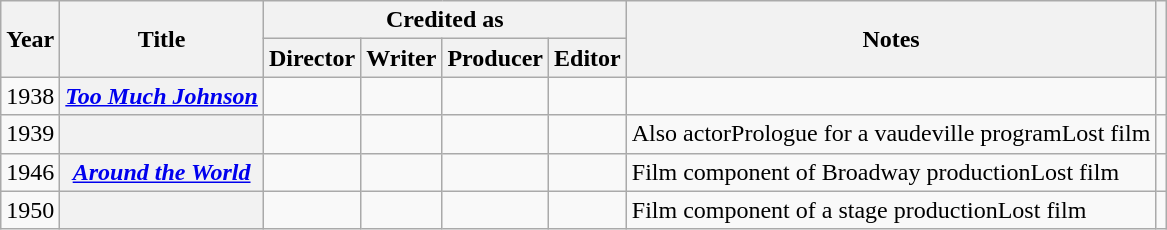<table class="wikitable sortable plainrowheaders">
<tr>
<th rowspan="2" scope="col">Year</th>
<th rowspan="2" scope="col">Title</th>
<th colspan="4" scope="col">Credited as</th>
<th rowspan="2" scope="col" class="unsortable">Notes</th>
<th rowspan="2" scope="col" class="unsortable" rowspan="2"></th>
</tr>
<tr>
<th>Director</th>
<th>Writer</th>
<th>Producer</th>
<th>Editor</th>
</tr>
<tr>
<td>1938</td>
<th scope=row><em><a href='#'>Too Much Johnson</a></em></th>
<td></td>
<td></td>
<td></td>
<td></td>
<td></td>
<td style="text-align:center;"></td>
</tr>
<tr>
<td>1939</td>
<th scope=row><em></em></th>
<td></td>
<td></td>
<td></td>
<td></td>
<td>Also actorPrologue for a vaudeville programLost film</td>
<td style="text-align:center;"></td>
</tr>
<tr>
<td>1946</td>
<th scope=row><em><a href='#'>Around the World</a></em></th>
<td></td>
<td></td>
<td></td>
<td></td>
<td>Film component of Broadway productionLost film</td>
<td style="text-align:center;"></td>
</tr>
<tr>
<td>1950</td>
<th scope=row><em></em></th>
<td></td>
<td></td>
<td></td>
<td></td>
<td>Film component of a stage productionLost film</td>
<td style="text-align:center;"></td>
</tr>
</table>
